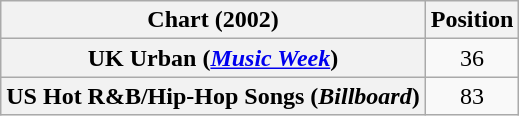<table class="wikitable plainrowheaders" style="text-align:center">
<tr>
<th>Chart (2002)</th>
<th>Position</th>
</tr>
<tr>
<th scope="row">UK Urban (<em><a href='#'>Music Week</a></em>)</th>
<td>36</td>
</tr>
<tr>
<th scope="row">US Hot R&B/Hip-Hop Songs (<em>Billboard</em>)</th>
<td>83</td>
</tr>
</table>
